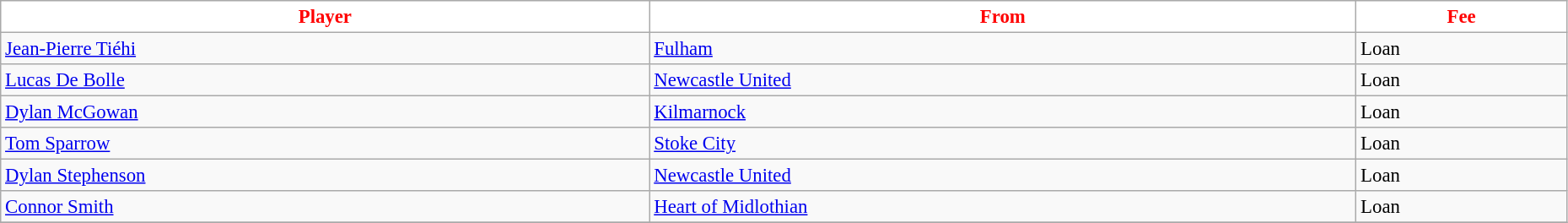<table class="wikitable" style="text-align:left; font-size:95%;width:98%;">
<tr>
<th style="background:white; color:red;">Player</th>
<th style="background:white; color:red;">From</th>
<th style="background:white; color:red;">Fee</th>
</tr>
<tr>
<td> <a href='#'>Jean-Pierre Tiéhi</a></td>
<td> <a href='#'>Fulham</a></td>
<td>Loan</td>
</tr>
<tr>
<td> <a href='#'>Lucas De Bolle</a></td>
<td> <a href='#'>Newcastle United</a></td>
<td>Loan</td>
</tr>
<tr>
<td> <a href='#'>Dylan McGowan</a></td>
<td> <a href='#'>Kilmarnock</a></td>
<td>Loan</td>
</tr>
<tr>
<td> <a href='#'>Tom Sparrow</a></td>
<td> <a href='#'>Stoke City</a></td>
<td>Loan</td>
</tr>
<tr>
<td> <a href='#'>Dylan Stephenson</a></td>
<td> <a href='#'>Newcastle United</a></td>
<td>Loan</td>
</tr>
<tr>
<td> <a href='#'>Connor Smith</a></td>
<td> <a href='#'>Heart of Midlothian</a></td>
<td>Loan</td>
</tr>
<tr>
</tr>
</table>
